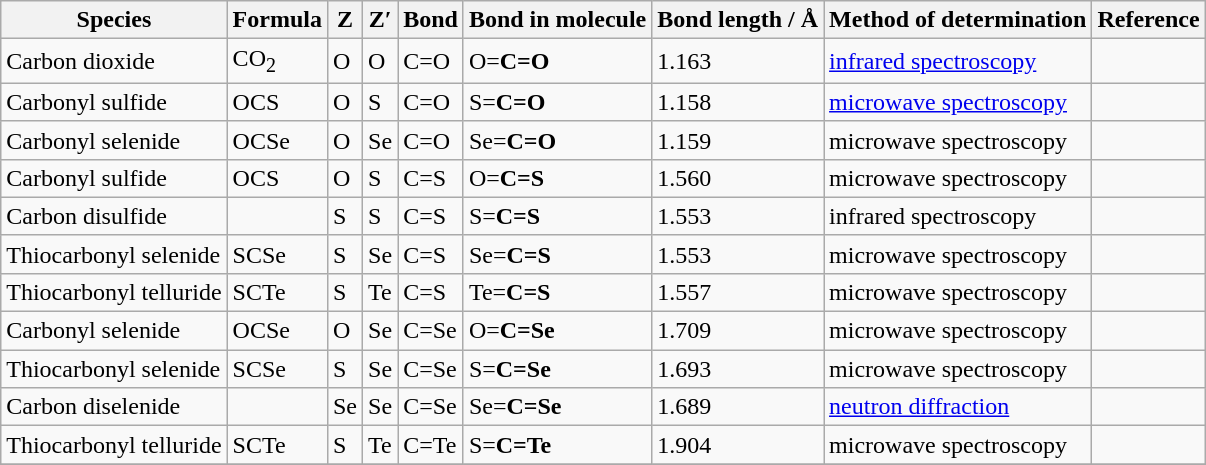<table class="wikitable" style="text-align:left;">
<tr>
<th>Species</th>
<th>Formula</th>
<th>Z</th>
<th>Z′</th>
<th>Bond</th>
<th>Bond in molecule</th>
<th>Bond length / Å</th>
<th>Method of determination</th>
<th>Reference</th>
</tr>
<tr>
<td>Carbon dioxide</td>
<td>CO<sub>2</sub></td>
<td>O</td>
<td>O</td>
<td>C=O</td>
<td>O=<strong>C=O</strong></td>
<td>1.163</td>
<td><a href='#'>infrared spectroscopy</a></td>
<td></td>
</tr>
<tr>
<td>Carbonyl sulfide</td>
<td>OCS</td>
<td>O</td>
<td>S</td>
<td>C=O</td>
<td>S=<strong>C=O</strong></td>
<td>1.158</td>
<td><a href='#'>microwave spectroscopy</a></td>
<td></td>
</tr>
<tr>
<td>Carbonyl selenide</td>
<td>OCSe</td>
<td>O</td>
<td>Se</td>
<td>C=O</td>
<td>Se=<strong>C=O</strong></td>
<td>1.159</td>
<td>microwave spectroscopy</td>
<td></td>
</tr>
<tr>
<td>Carbonyl sulfide</td>
<td>OCS</td>
<td>O</td>
<td>S</td>
<td>C=S</td>
<td>O=<strong>C=S</strong></td>
<td>1.560</td>
<td>microwave spectroscopy</td>
<td></td>
</tr>
<tr>
<td>Carbon disulfide</td>
<td></td>
<td>S</td>
<td>S</td>
<td>C=S</td>
<td>S=<strong>C=S</strong></td>
<td>1.553</td>
<td>infrared spectroscopy</td>
<td></td>
</tr>
<tr>
<td>Thiocarbonyl selenide</td>
<td>SCSe</td>
<td>S</td>
<td>Se</td>
<td>C=S</td>
<td>Se=<strong>C=S</strong></td>
<td>1.553</td>
<td>microwave spectroscopy</td>
<td></td>
</tr>
<tr>
<td>Thiocarbonyl telluride</td>
<td>SCTe</td>
<td>S</td>
<td>Te</td>
<td>C=S</td>
<td>Te=<strong>C=S</strong></td>
<td>1.557</td>
<td>microwave spectroscopy</td>
<td></td>
</tr>
<tr>
<td>Carbonyl selenide</td>
<td>OCSe</td>
<td>O</td>
<td>Se</td>
<td>C=Se</td>
<td>O=<strong>C=Se</strong></td>
<td>1.709</td>
<td>microwave spectroscopy</td>
<td></td>
</tr>
<tr>
<td>Thiocarbonyl selenide</td>
<td>SCSe</td>
<td>S</td>
<td>Se</td>
<td>C=Se</td>
<td>S=<strong>C=Se</strong></td>
<td>1.693</td>
<td>microwave spectroscopy</td>
<td></td>
</tr>
<tr>
<td>Carbon diselenide</td>
<td></td>
<td>Se</td>
<td>Se</td>
<td>C=Se</td>
<td>Se=<strong>C=Se</strong></td>
<td>1.689</td>
<td><a href='#'>neutron diffraction</a></td>
<td></td>
</tr>
<tr>
<td>Thiocarbonyl telluride</td>
<td>SCTe</td>
<td>S</td>
<td>Te</td>
<td>C=Te</td>
<td>S=<strong>C=Te</strong></td>
<td>1.904</td>
<td>microwave spectroscopy</td>
<td></td>
</tr>
<tr>
</tr>
</table>
